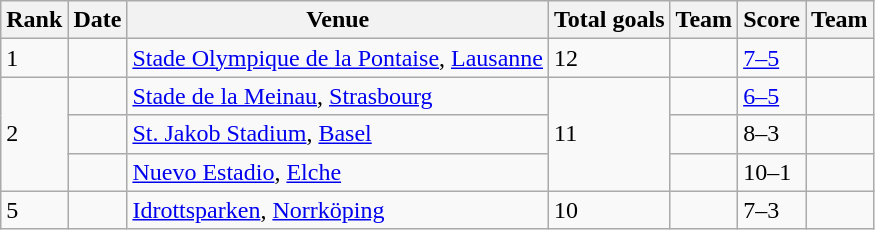<table class="wikitable sortable">
<tr>
<th>Rank</th>
<th>Date</th>
<th>Venue</th>
<th>Total goals</th>
<th>Team</th>
<th>Score</th>
<th>Team</th>
</tr>
<tr>
<td>1</td>
<td></td>
<td><a href='#'>Stade Olympique de la Pontaise</a>, <a href='#'>Lausanne</a></td>
<td>12</td>
<td></td>
<td><a href='#'>7–5</a></td>
<td></td>
</tr>
<tr>
<td rowspan=3>2</td>
<td></td>
<td><a href='#'>Stade de la Meinau</a>, <a href='#'>Strasbourg</a></td>
<td rowspan=3>11</td>
<td></td>
<td><a href='#'>6–5</a></td>
<td></td>
</tr>
<tr>
<td></td>
<td><a href='#'>St. Jakob Stadium</a>, <a href='#'>Basel</a></td>
<td></td>
<td>8–3</td>
<td></td>
</tr>
<tr>
<td></td>
<td><a href='#'>Nuevo Estadio</a>, <a href='#'>Elche</a></td>
<td></td>
<td>10–1</td>
<td></td>
</tr>
<tr>
<td>5</td>
<td></td>
<td><a href='#'>Idrottsparken</a>, <a href='#'>Norrköping</a></td>
<td>10</td>
<td></td>
<td>7–3</td>
<td></td>
</tr>
</table>
